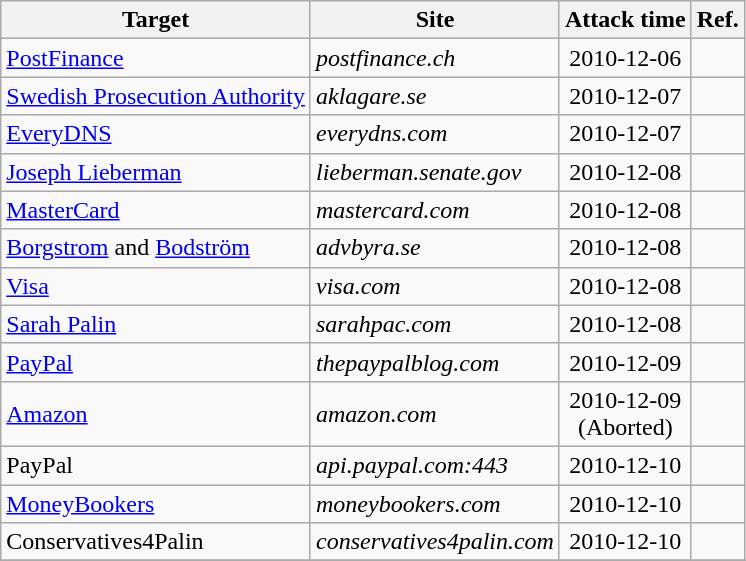<table class="wikitable">
<tr>
<th>Target</th>
<th>Site</th>
<th>Attack time </th>
<th>Ref.</th>
</tr>
<tr>
<td><a href='#'>PostFinance</a></td>
<td><em>postfinance.ch</em></td>
<td align="center">2010-12-06</td>
<td align="center"></td>
</tr>
<tr>
<td><a href='#'>Swedish Prosecution Authority</a></td>
<td><em>aklagare.se</em></td>
<td align="center">2010-12-07</td>
<td align="center"></td>
</tr>
<tr>
<td><a href='#'>EveryDNS</a></td>
<td><em>everydns.com</em></td>
<td align="center">2010-12-07</td>
<td align="center"></td>
</tr>
<tr>
<td><a href='#'>Joseph Lieberman</a></td>
<td><em>lieberman.senate.gov</em></td>
<td align="center">2010-12-08</td>
<td align="center"></td>
</tr>
<tr>
<td><a href='#'>MasterCard</a></td>
<td><em>mastercard.com</em></td>
<td align="center">2010-12-08</td>
<td align="center"></td>
</tr>
<tr>
<td><a href='#'>Borgstrom</a> and <a href='#'>Bodström</a></td>
<td><em>advbyra.se</em></td>
<td align="center">2010-12-08</td>
<td align="center"></td>
</tr>
<tr>
<td><a href='#'>Visa</a></td>
<td><em>visa.com</em></td>
<td align="center">2010-12-08</td>
<td align="center"></td>
</tr>
<tr>
<td><a href='#'>Sarah Palin</a></td>
<td><em>sarahpac.com</em></td>
<td align="center">2010-12-08</td>
<td align="center"></td>
</tr>
<tr>
<td><a href='#'>PayPal</a></td>
<td><em>thepaypalblog.com</em></td>
<td align="center">2010-12-09</td>
<td align="center"></td>
</tr>
<tr>
<td><a href='#'>Amazon</a></td>
<td><em>amazon.com</em></td>
<td align="center">2010-12-09<br>(Aborted)</td>
<td align="center"><br></td>
</tr>
<tr>
<td>PayPal</td>
<td><em>api.paypal.com:443</em></td>
<td align="center">2010-12-10</td>
<td align="center"></td>
</tr>
<tr>
<td><a href='#'>MoneyBookers</a></td>
<td><em>moneybookers.com</em></td>
<td align="center">2010-12-10</td>
<td align="center"></td>
</tr>
<tr>
<td>Conservatives4Palin</td>
<td><em>conservatives4palin.com</em></td>
<td align="center">2010-12-10</td>
<td align="center"></td>
</tr>
<tr>
</tr>
</table>
